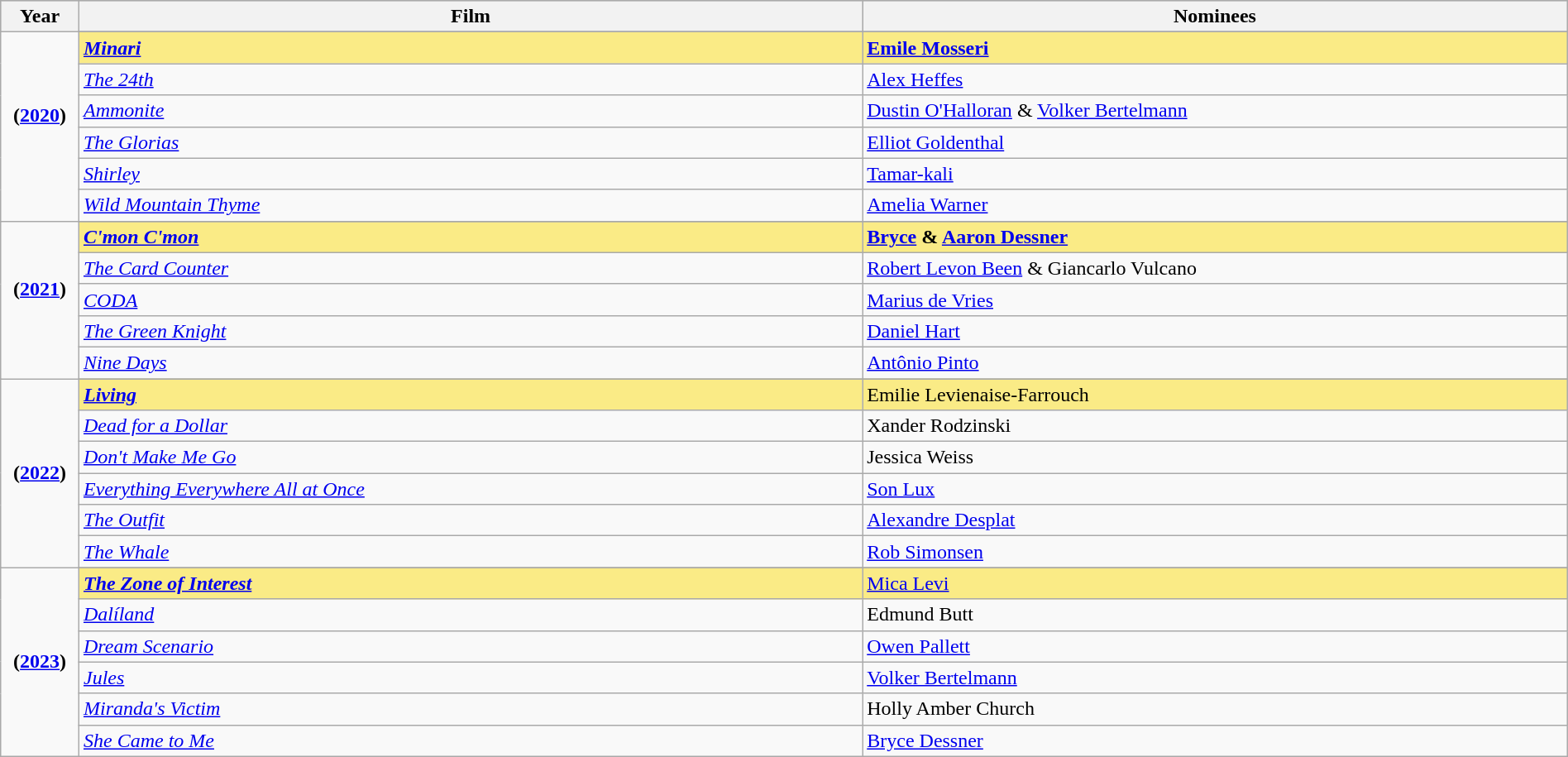<table class="wikitable" style="width:100%">
<tr bgcolor="#bebebe">
<th width="5%">Year</th>
<th width="50%">Film</th>
<th width="45%">Nominees</th>
</tr>
<tr>
<td rowspan=7 style="text-align:center"><strong>(<a href='#'>2020</a>)</strong><br> <br></td>
</tr>
<tr style="background:#FAEB86">
<td><strong><em><a href='#'>Minari</a></em></strong></td>
<td><strong><a href='#'>Emile Mosseri</a></strong></td>
</tr>
<tr>
<td><em><a href='#'>The 24th</a></em></td>
<td><a href='#'>Alex Heffes</a></td>
</tr>
<tr>
<td><em><a href='#'>Ammonite</a></em></td>
<td><a href='#'>Dustin O'Halloran</a> & <a href='#'>Volker Bertelmann</a></td>
</tr>
<tr>
<td><em><a href='#'>The Glorias</a></em></td>
<td><a href='#'>Elliot Goldenthal</a></td>
</tr>
<tr>
<td><em><a href='#'>Shirley</a></em></td>
<td><a href='#'>Tamar-kali</a></td>
</tr>
<tr>
<td><em><a href='#'>Wild Mountain Thyme</a></em></td>
<td><a href='#'>Amelia Warner</a></td>
</tr>
<tr>
<td rowspan=6 style="text-align:center"><strong>(<a href='#'>2021</a>)</strong><br> <br></td>
</tr>
<tr style="background:#FAEB86">
<td><strong><em><a href='#'>C'mon C'mon</a></em></strong></td>
<td><strong><a href='#'>Bryce</a> & <a href='#'>Aaron Dessner</a></strong></td>
</tr>
<tr>
<td><em><a href='#'>The Card Counter</a></em></td>
<td><a href='#'>Robert Levon Been</a> & Giancarlo Vulcano</td>
</tr>
<tr>
<td><em><a href='#'>CODA</a></em></td>
<td><a href='#'>Marius de Vries</a></td>
</tr>
<tr>
<td><em><a href='#'>The Green Knight</a></em></td>
<td><a href='#'>Daniel Hart</a></td>
</tr>
<tr>
<td><em><a href='#'>Nine Days</a></em></td>
<td><a href='#'>Antônio Pinto</a></td>
</tr>
<tr>
<td rowspan=7 style="text-align:center"><strong>(<a href='#'>2022</a>)</strong><br></td>
</tr>
<tr style="background:#FAEB86">
<td><strong><em><a href='#'>Living</a></em></strong></td>
<td>Emilie Levienaise-Farrouch</td>
</tr>
<tr>
<td><em><a href='#'>Dead for a Dollar</a></em></td>
<td>Xander Rodzinski</td>
</tr>
<tr>
<td><em><a href='#'>Don't Make Me Go</a></em></td>
<td>Jessica Weiss</td>
</tr>
<tr>
<td><em><a href='#'>Everything Everywhere All at Once</a></em></td>
<td><a href='#'>Son Lux</a></td>
</tr>
<tr>
<td><em><a href='#'>The Outfit</a></em></td>
<td><a href='#'>Alexandre Desplat</a></td>
</tr>
<tr>
<td><em><a href='#'>The Whale</a></em></td>
<td><a href='#'>Rob Simonsen</a></td>
</tr>
<tr>
<td rowspan=7 style="text-align:center"><strong>(<a href='#'>2023</a>)</strong><br></td>
</tr>
<tr style="background:#FAEB86">
<td><strong><em><a href='#'>The Zone of Interest</a></em></strong></td>
<td><a href='#'>Mica Levi</a></td>
</tr>
<tr>
<td><em><a href='#'>Dalíland</a></em></td>
<td>Edmund Butt</td>
</tr>
<tr>
<td><em><a href='#'>Dream Scenario</a></em></td>
<td><a href='#'>Owen Pallett</a></td>
</tr>
<tr>
<td><em><a href='#'>Jules</a></em></td>
<td><a href='#'>Volker Bertelmann</a></td>
</tr>
<tr>
<td><em><a href='#'>Miranda's Victim</a></em></td>
<td>Holly Amber Church</td>
</tr>
<tr>
<td><em><a href='#'>She Came to Me</a></em></td>
<td><a href='#'>Bryce Dessner</a></td>
</tr>
</table>
